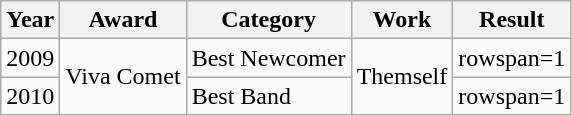<table class="wikitable">
<tr>
<th>Year</th>
<th>Award</th>
<th>Category</th>
<th>Work</th>
<th>Result</th>
</tr>
<tr>
<td>2009</td>
<td rowspan="2">Viva Comet</td>
<td>Best Newcomer</td>
<td rowspan="6">Themself</td>
<td>rowspan=1 </td>
</tr>
<tr>
<td>2010</td>
<td>Best Band</td>
<td>rowspan=1 </td>
</tr>
</table>
